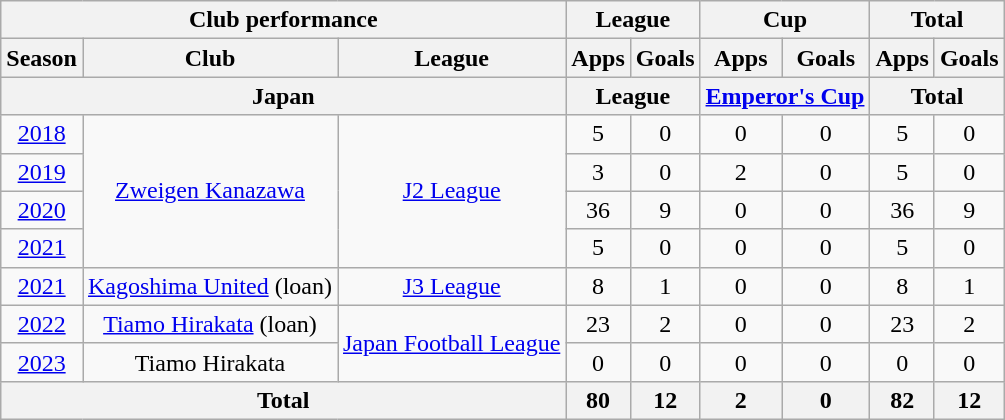<table class="wikitable" style="text-align:center;">
<tr>
<th colspan=3>Club performance</th>
<th colspan=2>League</th>
<th colspan=2>Cup</th>
<th colspan=2>Total</th>
</tr>
<tr>
<th>Season</th>
<th>Club</th>
<th>League</th>
<th>Apps</th>
<th>Goals</th>
<th>Apps</th>
<th>Goals</th>
<th>Apps</th>
<th>Goals</th>
</tr>
<tr>
<th colspan=3>Japan</th>
<th colspan=2>League</th>
<th colspan=2><a href='#'>Emperor's Cup</a></th>
<th colspan=2>Total</th>
</tr>
<tr>
<td><a href='#'>2018</a></td>
<td rowspan="4"><a href='#'>Zweigen Kanazawa</a></td>
<td rowspan="4"><a href='#'>J2 League</a></td>
<td>5</td>
<td>0</td>
<td>0</td>
<td>0</td>
<td>5</td>
<td>0</td>
</tr>
<tr>
<td><a href='#'>2019</a></td>
<td>3</td>
<td>0</td>
<td>2</td>
<td>0</td>
<td>5</td>
<td>0</td>
</tr>
<tr>
<td><a href='#'>2020</a></td>
<td>36</td>
<td>9</td>
<td>0</td>
<td>0</td>
<td>36</td>
<td>9</td>
</tr>
<tr>
<td><a href='#'>2021</a></td>
<td>5</td>
<td>0</td>
<td>0</td>
<td>0</td>
<td>5</td>
<td>0</td>
</tr>
<tr>
<td><a href='#'>2021</a></td>
<td><a href='#'>Kagoshima United</a> (loan)</td>
<td><a href='#'>J3 League</a></td>
<td>8</td>
<td>1</td>
<td>0</td>
<td>0</td>
<td>8</td>
<td>1</td>
</tr>
<tr>
<td><a href='#'>2022</a></td>
<td><a href='#'>Tiamo Hirakata</a> (loan)</td>
<td rowspan=2><a href='#'>Japan Football League</a></td>
<td>23</td>
<td>2</td>
<td>0</td>
<td>0</td>
<td>23</td>
<td>2</td>
</tr>
<tr>
<td><a href='#'>2023</a></td>
<td>Tiamo Hirakata</td>
<td>0</td>
<td>0</td>
<td>0</td>
<td>0</td>
<td>0</td>
<td>0</td>
</tr>
<tr>
<th colspan=3>Total</th>
<th>80</th>
<th>12</th>
<th>2</th>
<th>0</th>
<th>82</th>
<th>12</th>
</tr>
</table>
